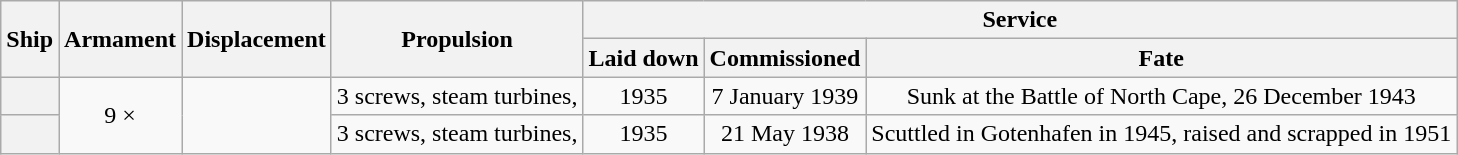<table class="wikitable plainrowheaders" style="text-align: center;">
<tr valign="center">
<th scope="col" rowspan="2">Ship</th>
<th scope="col" rowspan="2">Armament</th>
<th scope="col" rowspan="2">Displacement</th>
<th scope="col" rowspan="2">Propulsion</th>
<th scope="col" colspan="3">Service</th>
</tr>
<tr valign="center">
<th scope="col">Laid down</th>
<th scope="col">Commissioned</th>
<th scope="col">Fate</th>
</tr>
<tr valign="center">
<th scope="row"></th>
<td rowspan="2">9 × </td>
<td rowspan="2"></td>
<td>3 screws, steam turbines, </td>
<td>1935</td>
<td>7 January 1939</td>
<td>Sunk at the Battle of North Cape, 26 December 1943</td>
</tr>
<tr valign="center">
<th scope="row"></th>
<td>3 screws, steam turbines, </td>
<td>1935</td>
<td>21 May 1938</td>
<td>Scuttled in Gotenhafen in 1945, raised and scrapped in 1951</td>
</tr>
</table>
